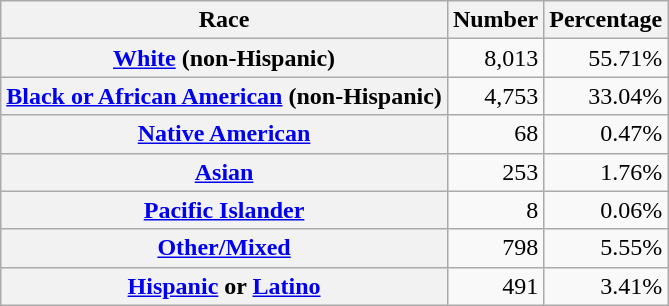<table class="wikitable" style="text-align:right">
<tr>
<th scope="col">Race</th>
<th scope="col">Number</th>
<th scope="col">Percentage</th>
</tr>
<tr>
<th scope="row"><a href='#'>White</a> (non-Hispanic)</th>
<td>8,013</td>
<td>55.71%</td>
</tr>
<tr>
<th scope="row"><a href='#'>Black or African American</a> (non-Hispanic)</th>
<td>4,753</td>
<td>33.04%</td>
</tr>
<tr>
<th scope="row"><a href='#'>Native American</a></th>
<td>68</td>
<td>0.47%</td>
</tr>
<tr>
<th scope="row"><a href='#'>Asian</a></th>
<td>253</td>
<td>1.76%</td>
</tr>
<tr>
<th scope="row"><a href='#'>Pacific Islander</a></th>
<td>8</td>
<td>0.06%</td>
</tr>
<tr>
<th scope="row"><a href='#'>Other/Mixed</a></th>
<td>798</td>
<td>5.55%</td>
</tr>
<tr>
<th scope="row"><a href='#'>Hispanic</a> or <a href='#'>Latino</a></th>
<td>491</td>
<td>3.41%</td>
</tr>
</table>
